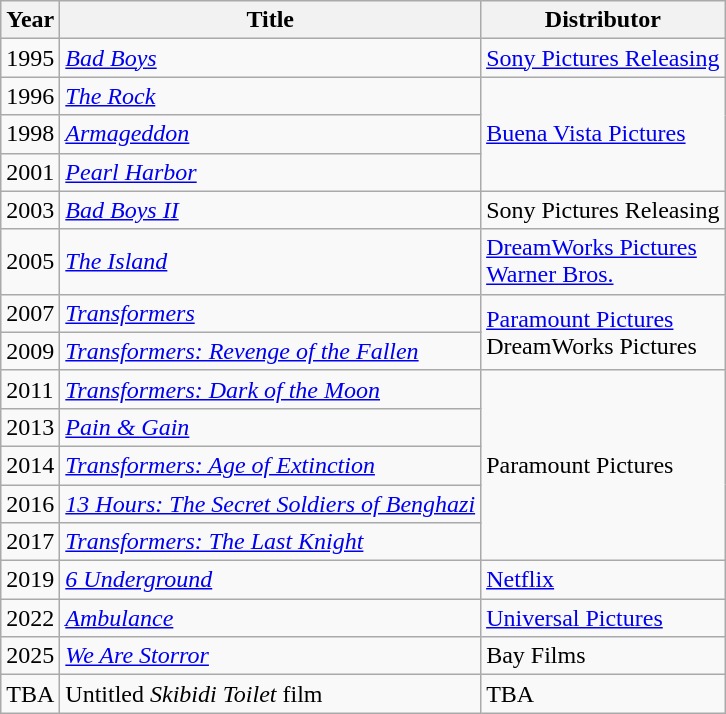<table class="wikitable">
<tr>
<th>Year</th>
<th>Title</th>
<th>Distributor</th>
</tr>
<tr>
<td>1995</td>
<td><em><a href='#'>Bad Boys</a></em></td>
<td><a href='#'>Sony Pictures Releasing</a></td>
</tr>
<tr>
<td>1996</td>
<td><em><a href='#'>The Rock</a></em></td>
<td rowspan=3><a href='#'>Buena Vista Pictures</a></td>
</tr>
<tr>
<td>1998</td>
<td><em><a href='#'>Armageddon</a></em></td>
</tr>
<tr>
<td>2001</td>
<td><em><a href='#'>Pearl Harbor</a></em></td>
</tr>
<tr>
<td>2003</td>
<td><em><a href='#'>Bad Boys II</a></em></td>
<td>Sony Pictures Releasing</td>
</tr>
<tr>
<td>2005</td>
<td><em><a href='#'>The Island</a></em></td>
<td><a href='#'>DreamWorks Pictures</a><br><a href='#'>Warner Bros.</a></td>
</tr>
<tr>
<td>2007</td>
<td><em><a href='#'>Transformers</a></em></td>
<td rowspan=2><a href='#'>Paramount Pictures</a><br>DreamWorks Pictures</td>
</tr>
<tr>
<td>2009</td>
<td><em><a href='#'>Transformers: Revenge of the Fallen</a></em></td>
</tr>
<tr>
<td>2011</td>
<td><em><a href='#'>Transformers: Dark of the Moon</a></em></td>
<td rowspan="5">Paramount Pictures</td>
</tr>
<tr>
<td>2013</td>
<td><em><a href='#'>Pain & Gain</a></em></td>
</tr>
<tr>
<td>2014</td>
<td><em><a href='#'>Transformers: Age of Extinction</a></em></td>
</tr>
<tr>
<td>2016</td>
<td><em><a href='#'>13 Hours: The Secret Soldiers of Benghazi</a></em></td>
</tr>
<tr>
<td>2017</td>
<td><em><a href='#'>Transformers: The Last Knight</a></em></td>
</tr>
<tr>
<td>2019</td>
<td><em><a href='#'>6 Underground</a></em></td>
<td><a href='#'>Netflix</a></td>
</tr>
<tr>
<td>2022</td>
<td><em><a href='#'>Ambulance</a></em></td>
<td><a href='#'>Universal Pictures</a></td>
</tr>
<tr>
<td>2025</td>
<td><em><a href='#'>We Are Storror</a></em></td>
<td>Bay Films</td>
</tr>
<tr>
<td>TBA</td>
<td>Untitled <em>Skibidi Toilet</em> film</td>
<td>TBA</td>
</tr>
</table>
